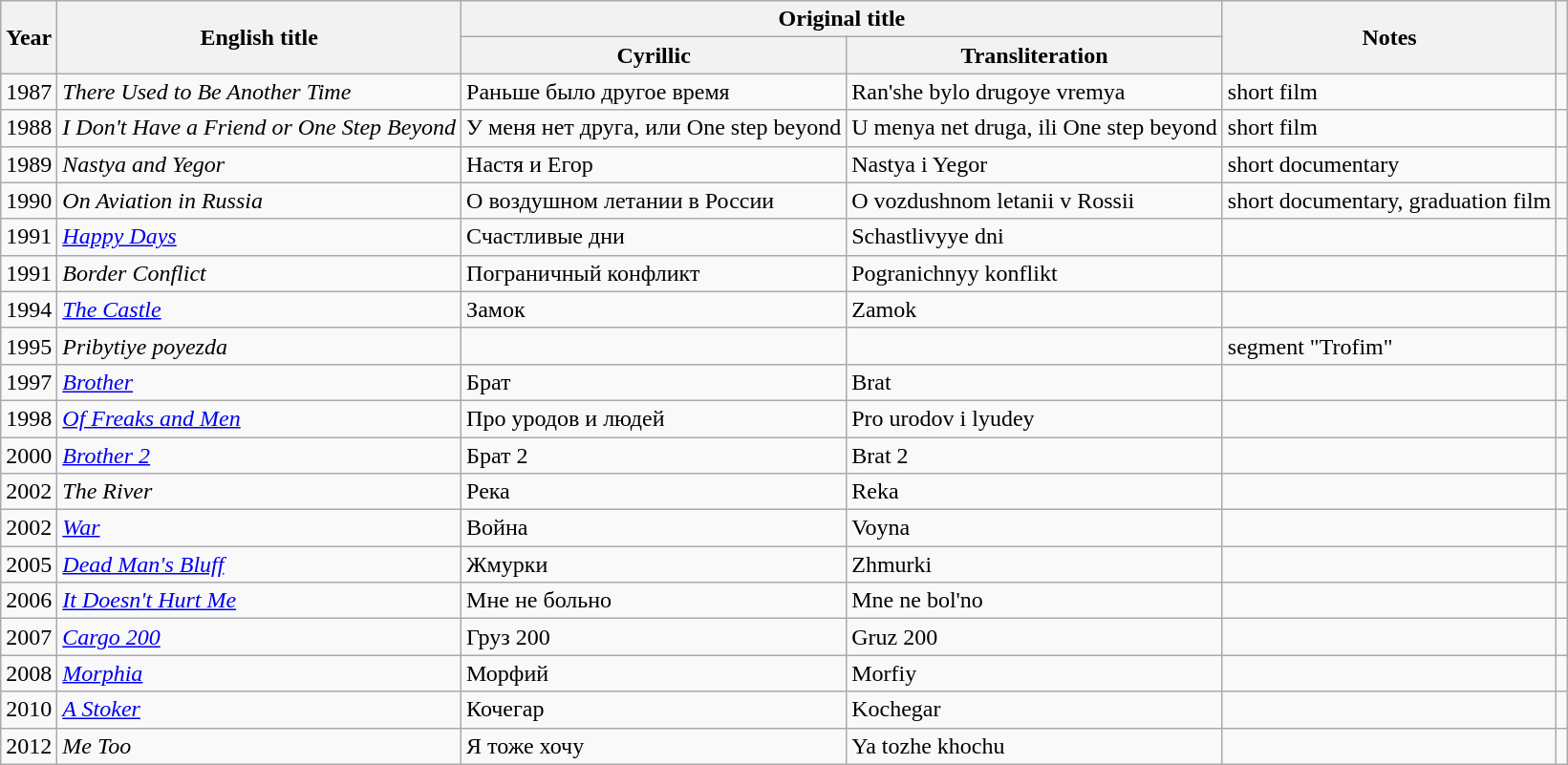<table class="wikitable">
<tr>
<th rowspan=2>Year</th>
<th rowspan=2>English title</th>
<th colspan=2>Original title</th>
<th rowspan=2>Notes</th>
<th rowspan=2></th>
</tr>
<tr>
<th>Cyrillic</th>
<th>Transliteration</th>
</tr>
<tr>
<td>1987</td>
<td><em>There Used to Be Another Time</em></td>
<td>Раньше было другое время</td>
<td>Ran'she bylo drugoye vremya</td>
<td>short film</td>
<td></td>
</tr>
<tr>
<td>1988</td>
<td><em>I Don't Have a Friend or One Step Beyond</em></td>
<td>У меня нет друга, или One step beyond</td>
<td>U menya net druga, ili One step beyond</td>
<td>short film</td>
<td></td>
</tr>
<tr>
<td>1989</td>
<td><em>Nastya and Yegor</em></td>
<td>Настя и Егор</td>
<td>Nastya i Yegor</td>
<td>short documentary</td>
<td></td>
</tr>
<tr>
<td>1990</td>
<td><em>On Aviation in Russia</em></td>
<td>О воздушном летании в России</td>
<td>O vozdushnom letanii v Rossii</td>
<td>short documentary, graduation film</td>
<td></td>
</tr>
<tr>
<td>1991</td>
<td><em><a href='#'>Happy Days</a></em></td>
<td>Счастливые дни</td>
<td>Schastlivyye dni</td>
<td></td>
<td></td>
</tr>
<tr>
<td>1991</td>
<td><em>Border Conflict</em></td>
<td>Пограничный конфликт</td>
<td>Pogranichnyy konflikt</td>
<td></td>
<td></td>
</tr>
<tr>
<td>1994</td>
<td><em><a href='#'>The Castle</a></em></td>
<td>Замок</td>
<td>Zamok</td>
<td></td>
<td></td>
</tr>
<tr>
<td>1995</td>
<td><em>Pribytiye poyezda</em></td>
<td></td>
<td></td>
<td>segment "Trofim"</td>
</tr>
<tr>
<td>1997</td>
<td><em><a href='#'>Brother</a></em></td>
<td>Брат</td>
<td>Brat</td>
<td></td>
<td></td>
</tr>
<tr>
<td>1998</td>
<td><em><a href='#'>Of Freaks and Men</a></em></td>
<td>Про уродов и людей</td>
<td>Pro urodov i lyudey</td>
<td></td>
<td></td>
</tr>
<tr>
<td>2000</td>
<td><em><a href='#'>Brother 2</a></em></td>
<td>Брат 2</td>
<td>Brat 2</td>
<td></td>
<td></td>
</tr>
<tr>
<td>2002</td>
<td><em>The River</em></td>
<td>Река</td>
<td>Reka</td>
<td></td>
<td></td>
</tr>
<tr>
<td>2002</td>
<td><em><a href='#'>War</a></em></td>
<td>Война</td>
<td>Voyna</td>
<td></td>
<td></td>
</tr>
<tr>
<td>2005</td>
<td><em><a href='#'>Dead Man's Bluff</a></em></td>
<td>Жмурки</td>
<td>Zhmurki</td>
<td></td>
<td></td>
</tr>
<tr>
<td>2006</td>
<td><em><a href='#'>It Doesn't Hurt Me</a></em></td>
<td>Мне не больно</td>
<td>Mne ne bol'no</td>
<td></td>
<td></td>
</tr>
<tr>
<td>2007</td>
<td><em><a href='#'>Cargo 200</a></em></td>
<td>Груз 200</td>
<td>Gruz 200</td>
<td></td>
<td></td>
</tr>
<tr>
<td>2008</td>
<td><em><a href='#'>Morphia</a></em></td>
<td>Морфий</td>
<td>Morfiy</td>
<td></td>
<td></td>
</tr>
<tr>
<td>2010</td>
<td><em><a href='#'>A Stoker</a></em></td>
<td>Кочегар</td>
<td>Kochegar</td>
<td></td>
<td></td>
</tr>
<tr>
<td>2012</td>
<td><em>Me Too</em></td>
<td>Я тоже хочу</td>
<td>Ya tozhe khochu</td>
<td></td>
<td></td>
</tr>
</table>
